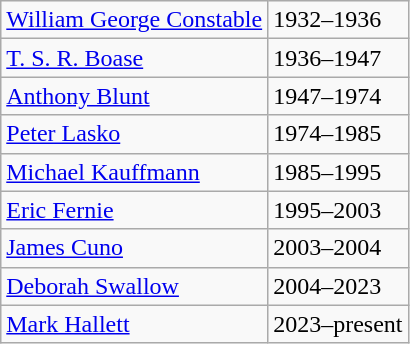<table class="wikitable">
<tr>
<td><a href='#'>William George Constable</a></td>
<td>1932–1936</td>
</tr>
<tr>
<td><a href='#'>T. S. R. Boase</a></td>
<td>1936–1947</td>
</tr>
<tr>
<td><a href='#'>Anthony Blunt</a></td>
<td>1947–1974</td>
</tr>
<tr>
<td><a href='#'>Peter Lasko</a></td>
<td>1974–1985</td>
</tr>
<tr>
<td><a href='#'>Michael Kauffmann</a></td>
<td>1985–1995</td>
</tr>
<tr>
<td><a href='#'>Eric Fernie</a></td>
<td>1995–2003</td>
</tr>
<tr>
<td><a href='#'>James Cuno</a></td>
<td>2003–2004</td>
</tr>
<tr>
<td><a href='#'>Deborah Swallow</a></td>
<td>2004–2023</td>
</tr>
<tr>
<td><a href='#'>Mark Hallett</a></td>
<td>2023–present</td>
</tr>
</table>
